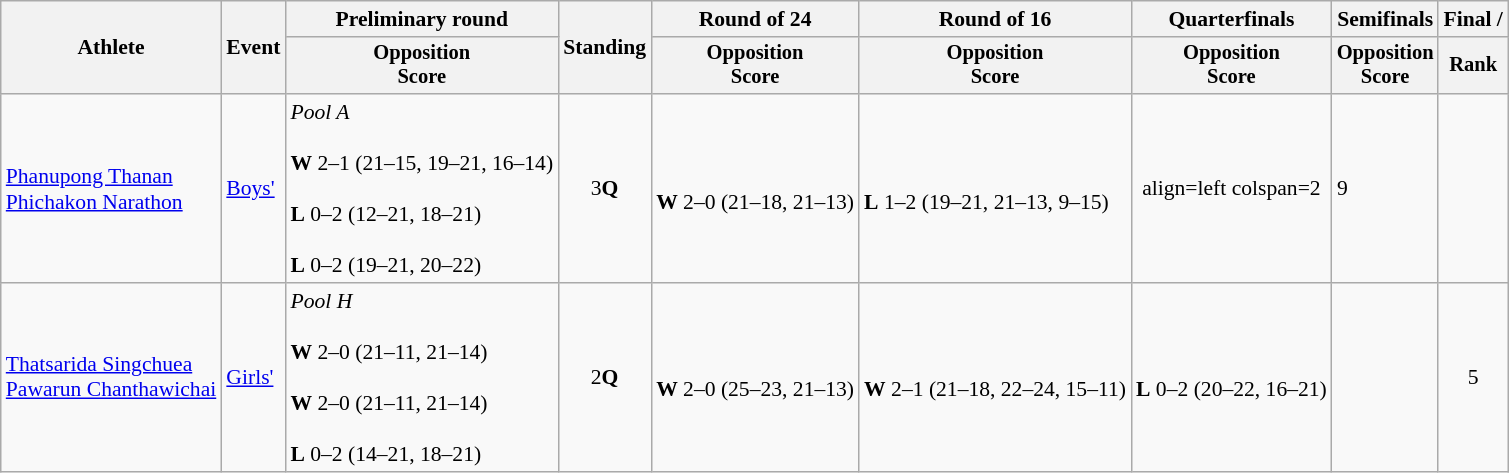<table class=wikitable style="font-size:90%">
<tr>
<th rowspan="2">Athlete</th>
<th rowspan="2">Event</th>
<th>Preliminary round</th>
<th rowspan="2">Standing</th>
<th>Round of 24</th>
<th>Round of 16</th>
<th>Quarterfinals</th>
<th>Semifinals</th>
<th colspan=2>Final / </th>
</tr>
<tr style="font-size:95%">
<th>Opposition<br>Score</th>
<th>Opposition<br>Score</th>
<th>Opposition<br>Score</th>
<th>Opposition<br>Score</th>
<th>Opposition<br>Score</th>
<th>Rank</th>
</tr>
<tr align=center>
<td align=left><a href='#'>Phanupong Thanan</a><br><a href='#'>Phichakon Narathon</a></td>
<td align=left><a href='#'>Boys'</a></td>
<td align=left align=center><em>Pool A</em><br><br><strong>W</strong> 2–1 (21–15, 19–21, 16–14)<br><br><strong>L</strong> 0–2 (12–21, 18–21)<br><br><strong>L</strong> 0–2 (19–21, 20–22)</td>
<td>3<strong>Q</strong></td>
<td align=left align=center><br><strong>W</strong> 2–0 (21–18, 21–13)</td>
<td align=left align=center><br><strong>L</strong> 1–2 (19–21, 21–13, 9–15)</td>
<td>align=left colspan=2 </td>
<td align=left align=center>9</td>
</tr>
<tr align=center>
<td align=left><a href='#'>Thatsarida Singchuea</a><br><a href='#'>Pawarun Chanthawichai</a></td>
<td align=left><a href='#'>Girls'</a></td>
<td align=left align=center><em>Pool H</em><br><br><strong>W</strong> 2–0 (21–11, 21–14)<br><br><strong>W</strong> 2–0 (21–11, 21–14)<br><br><strong>L</strong> 0–2 (14–21, 18–21)</td>
<td>2<strong>Q</strong></td>
<td align=left align=center><br><strong>W</strong> 2–0 (25–23, 21–13)</td>
<td align=left align=center><br><strong>W</strong> 2–1 (21–18, 22–24, 15–11)</td>
<td align=left align=center><br><strong>L</strong> 0–2 (20–22, 16–21)</td>
<td></td>
<td>5</td>
</tr>
</table>
